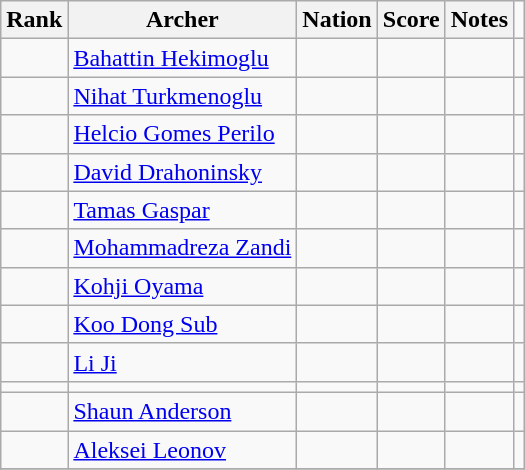<table class="wikitable sortable" style="text-align:left">
<tr>
<th>Rank</th>
<th>Archer</th>
<th>Nation</th>
<th>Score</th>
<th class="unsortable">Notes</th>
</tr>
<tr>
<td align=center></td>
<td><a href='#'>Bahattin Hekimoglu</a></td>
<td></td>
<td align=right></td>
<td></td>
<td></td>
</tr>
<tr>
<td align=center></td>
<td><a href='#'>Nihat Turkmenoglu</a></td>
<td></td>
<td align=right></td>
<td></td>
<td></td>
</tr>
<tr>
<td align=center></td>
<td><a href='#'>Helcio Gomes Perilo</a></td>
<td></td>
<td align=right></td>
<td></td>
<td></td>
</tr>
<tr>
<td align=center></td>
<td><a href='#'>David Drahoninsky</a></td>
<td></td>
<td align=right></td>
<td></td>
<td></td>
</tr>
<tr>
<td align=center></td>
<td><a href='#'>Tamas Gaspar</a></td>
<td></td>
<td align=right></td>
<td></td>
<td></td>
</tr>
<tr>
<td align=center></td>
<td><a href='#'>Mohammadreza Zandi</a></td>
<td></td>
<td align=right></td>
<td></td>
<td></td>
</tr>
<tr>
<td align=center></td>
<td><a href='#'>Kohji Oyama</a></td>
<td></td>
<td align=right></td>
<td></td>
<td></td>
</tr>
<tr>
<td align=center></td>
<td><a href='#'>Koo Dong Sub</a></td>
<td></td>
<td align=right></td>
<td></td>
<td></td>
</tr>
<tr>
<td align=center></td>
<td><a href='#'>Li Ji</a></td>
<td></td>
<td align=right></td>
<td></td>
<td></td>
</tr>
<tr>
<td align=center></td>
<td></td>
<td></td>
<td align=right></td>
<td></td>
<td></td>
</tr>
<tr>
<td align=center></td>
<td><a href='#'>Shaun Anderson</a></td>
<td></td>
<td align=right></td>
<td></td>
<td></td>
</tr>
<tr>
<td align=center></td>
<td><a href='#'>Aleksei Leonov</a></td>
<td></td>
<td align=right></td>
<td></td>
<td></td>
</tr>
<tr>
</tr>
</table>
